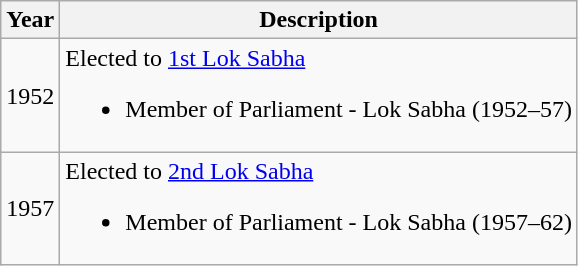<table class="wikitable">
<tr>
<th>Year</th>
<th>Description</th>
</tr>
<tr>
<td>1952</td>
<td>Elected to <a href='#'>1st Lok Sabha</a><br><ul><li>Member of Parliament - Lok Sabha (1952–57)</li></ul></td>
</tr>
<tr>
<td>1957</td>
<td>Elected to <a href='#'>2nd Lok Sabha</a><br><ul><li>Member of Parliament - Lok Sabha (1957–62)</li></ul></td>
</tr>
</table>
